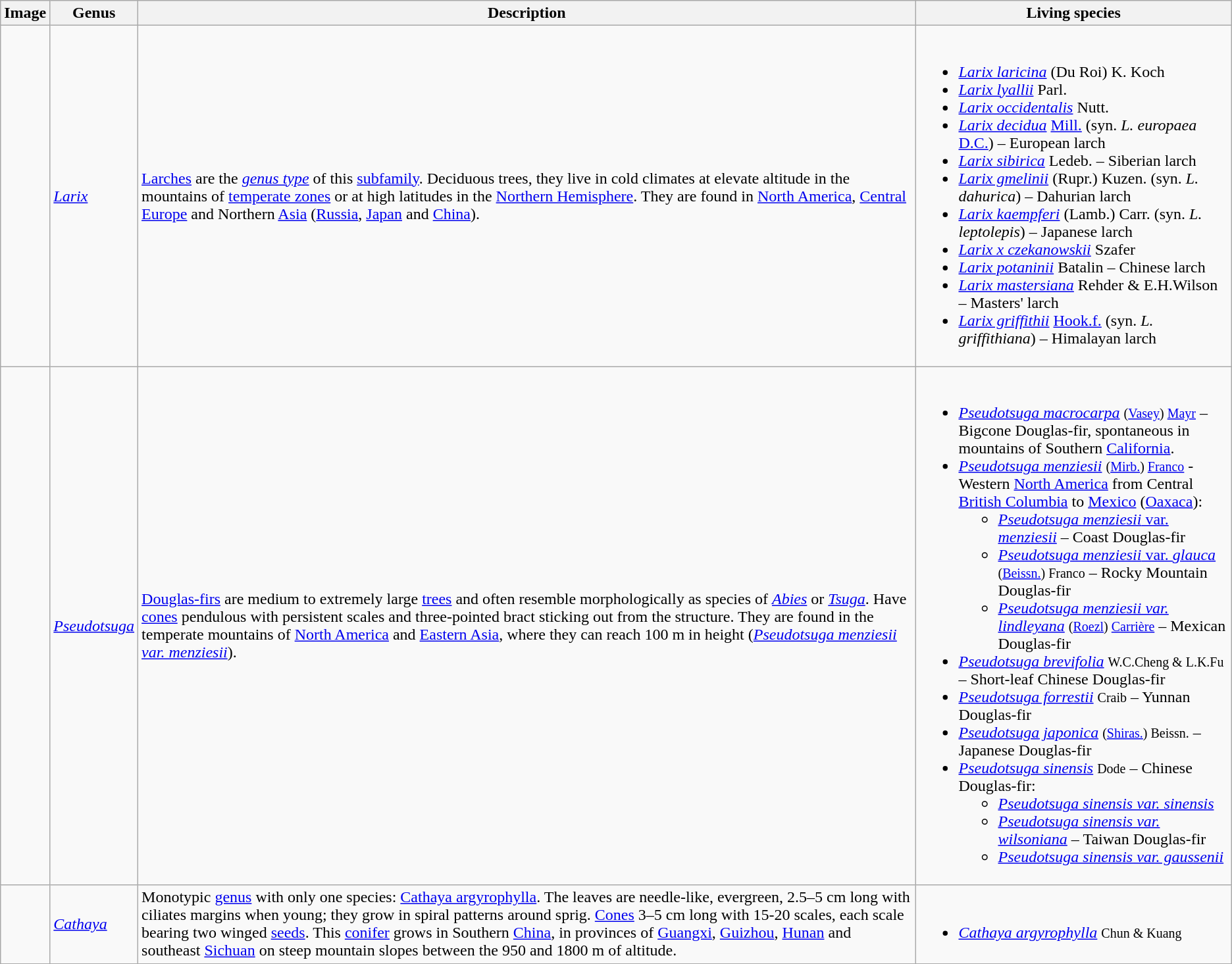<table class="wikitable">
<tr>
<th>Image</th>
<th>Genus</th>
<th>Description</th>
<th>Living species</th>
</tr>
<tr>
<td></td>
<td><em><a href='#'>Larix</a></em> </td>
<td><a href='#'>Larches</a> are the <em><a href='#'>genus type</a></em> of this <a href='#'>subfamily</a>. Deciduous trees, they live in cold climates at elevate altitude in the mountains of <a href='#'>temperate zones</a> or at high latitudes in the <a href='#'>Northern Hemisphere</a>. They are found in <a href='#'>North America</a>, <a href='#'>Central Europe</a> and Northern <a href='#'>Asia</a> (<a href='#'>Russia</a>, <a href='#'>Japan</a> and <a href='#'>China</a>).</td>
<td><br><ul><li><em><a href='#'>Larix laricina</a></em> (Du Roi) K. Koch</li><li><em><a href='#'>Larix lyallii</a></em> Parl.</li><li><em><a href='#'>Larix occidentalis</a></em> Nutt.</li><li><em><a href='#'>Larix decidua</a></em> <a href='#'>Mill.</a> (syn. <em>L. europaea</em> <a href='#'>D.C.</a>) – European larch</li><li><em><a href='#'>Larix sibirica</a></em> Ledeb. – Siberian larch</li><li><em><a href='#'>Larix gmelinii</a></em> (Rupr.) Kuzen. (syn. <em>L. dahurica</em>) – Dahurian larch</li><li><em><a href='#'>Larix kaempferi</a></em> (Lamb.) Carr. (syn. <em>L. leptolepis</em>) – Japanese larch</li><li><em><a href='#'>Larix x czekanowskii</a></em> Szafer</li><li><em><a href='#'>Larix potaninii</a></em> Batalin – Chinese larch</li><li><em><a href='#'>Larix mastersiana</a></em> Rehder & E.H.Wilson – Masters' larch</li><li><em><a href='#'>Larix griffithii</a></em> <a href='#'>Hook.f.</a> (syn. <em>L. griffithiana</em>) – Himalayan larch</li></ul></td>
</tr>
<tr>
<td></td>
<td><em><a href='#'>Pseudotsuga</a></em> </td>
<td><a href='#'>Douglas-firs</a> are medium to extremely large <a href='#'>trees</a> and often resemble morphologically as species of <em><a href='#'>Abies</a></em> or <em><a href='#'>Tsuga</a></em>. Have <a href='#'>cones</a> pendulous with persistent scales and three-pointed bract sticking out from the structure. They are found in the temperate mountains of <a href='#'>North America</a> and <a href='#'>Eastern Asia</a>, where they can reach 100 m in height (<em><a href='#'>Pseudotsuga menziesii var. menziesii</a></em>).</td>
<td><br><ul><li><em><a href='#'>Pseudotsuga macrocarpa</a></em> <small>(<a href='#'>Vasey</a>) <a href='#'>Mayr</a></small> – Bigcone Douglas-fir, spontaneous in mountains of Southern <a href='#'>California</a>.</li><li><em><a href='#'>Pseudotsuga menziesii</a></em> <small>(<a href='#'>Mirb.</a>) <a href='#'>Franco</a></small> - Western <a href='#'>North America</a> from Central <a href='#'>British Columbia</a> to <a href='#'>Mexico</a> (<a href='#'>Oaxaca</a>):<ul><li><a href='#'><em>Pseudotsuga menziesii</em> var. <em>menziesii</em></a> – Coast Douglas-fir</li><li><a href='#'><em>Pseudotsuga menziesii</em> var. <em>glauca</em></a> <small>(<a href='#'>Beissn.</a>) Franco</small> – Rocky Mountain Douglas-fir</li><li><em><a href='#'>Pseudotsuga menziesii var. lindleyana</a></em> <small>(<a href='#'>Roezl</a>) <a href='#'>Carrière</a></small> – Mexican Douglas-fir</li></ul></li><li><em><a href='#'>Pseudotsuga brevifolia</a></em> <small>W.C.Cheng & L.K.Fu</small> – Short-leaf Chinese Douglas-fir</li><li><em><a href='#'>Pseudotsuga forrestii</a></em> <small>Craib</small> – Yunnan Douglas-fir</li><li><em><a href='#'>Pseudotsuga japonica</a></em> <small>(<a href='#'>Shiras.</a>) Beissn.</small> – Japanese Douglas-fir</li><li><em><a href='#'>Pseudotsuga sinensis</a></em> <small>Dode</small> – Chinese Douglas-fir:<ul><li><em><a href='#'>Pseudotsuga sinensis var. sinensis</a></em></li><li><em><a href='#'>Pseudotsuga sinensis var. wilsoniana</a></em> – Taiwan Douglas-fir</li><li><em><a href='#'>Pseudotsuga sinensis var. gaussenii</a></em></li></ul></li></ul></td>
</tr>
<tr>
<td></td>
<td><em><a href='#'>Cathaya</a></em> </td>
<td>Monotypic <a href='#'>genus</a> with only one species: <a href='#'>Cathaya argyrophylla</a>. The leaves are needle-like, evergreen, 2.5–5 cm long with ciliates margins when young; they grow in spiral patterns around sprig. <a href='#'>Cones</a> 3–5 cm long with 15-20 scales, each scale bearing two winged <a href='#'>seeds</a>. This <a href='#'>conifer</a> grows in Southern <a href='#'>China</a>, in provinces of <a href='#'>Guangxi</a>, <a href='#'>Guizhou</a>, <a href='#'>Hunan</a> and southeast <a href='#'>Sichuan</a> on steep mountain slopes between the 950 and 1800 m of altitude.</td>
<td><br><ul><li><em><a href='#'>Cathaya argyrophylla</a></em> <small>Chun & Kuang</small></li></ul></td>
</tr>
<tr>
</tr>
</table>
